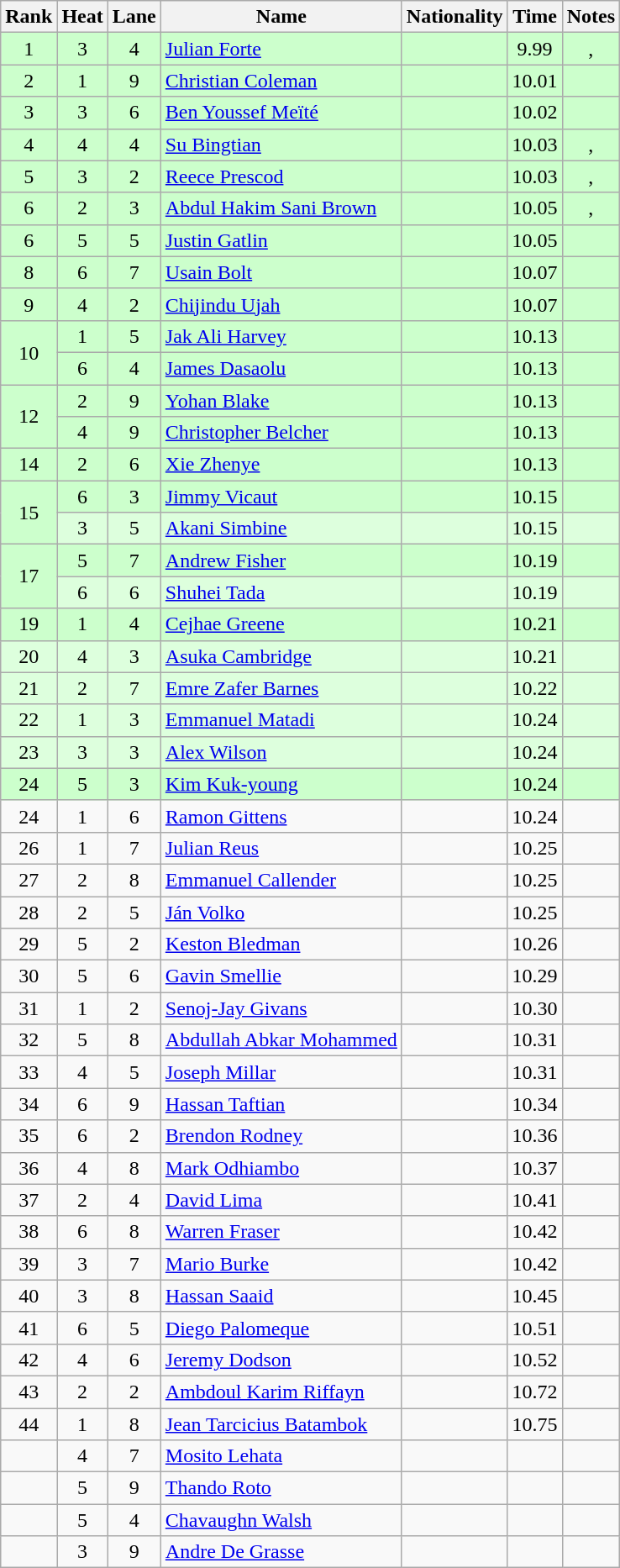<table class="wikitable sortable" style="text-align:center">
<tr>
<th>Rank</th>
<th>Heat</th>
<th>Lane</th>
<th>Name</th>
<th>Nationality</th>
<th>Time</th>
<th>Notes</th>
</tr>
<tr bgcolor=ccffcc>
<td>1</td>
<td>3</td>
<td>4</td>
<td align=left><a href='#'>Julian Forte</a></td>
<td align=left></td>
<td>9.99</td>
<td>, </td>
</tr>
<tr bgcolor=ccffcc>
<td>2</td>
<td>1</td>
<td>9</td>
<td align=left><a href='#'>Christian Coleman</a></td>
<td align=left></td>
<td>10.01</td>
<td></td>
</tr>
<tr bgcolor=ccffcc>
<td>3</td>
<td>3</td>
<td>6</td>
<td align=left><a href='#'>Ben Youssef Meïté</a></td>
<td align=left></td>
<td>10.02</td>
<td></td>
</tr>
<tr bgcolor=ccffcc>
<td>4</td>
<td>4</td>
<td>4</td>
<td align=left><a href='#'>Su Bingtian</a></td>
<td align=left></td>
<td>10.03</td>
<td>, </td>
</tr>
<tr bgcolor=ccffcc>
<td>5</td>
<td>3</td>
<td>2</td>
<td align=left><a href='#'>Reece Prescod</a></td>
<td align=left></td>
<td>10.03</td>
<td>, </td>
</tr>
<tr bgcolor=ccffcc>
<td>6</td>
<td>2</td>
<td>3</td>
<td align=left><a href='#'>Abdul Hakim Sani Brown</a></td>
<td align=left></td>
<td>10.05</td>
<td>, </td>
</tr>
<tr bgcolor=ccffcc>
<td>6</td>
<td>5</td>
<td>5</td>
<td align=left><a href='#'>Justin Gatlin</a></td>
<td align=left></td>
<td>10.05</td>
<td></td>
</tr>
<tr bgcolor=ccffcc>
<td>8</td>
<td>6</td>
<td>7</td>
<td align=left><a href='#'>Usain Bolt</a></td>
<td align=left></td>
<td>10.07</td>
<td></td>
</tr>
<tr bgcolor=ccffcc>
<td>9</td>
<td>4</td>
<td>2</td>
<td align=left><a href='#'>Chijindu Ujah</a></td>
<td align=left></td>
<td>10.07</td>
<td></td>
</tr>
<tr bgcolor=ccffcc>
<td rowspan=2>10</td>
<td>1</td>
<td>5</td>
<td align=left><a href='#'>Jak Ali Harvey</a></td>
<td align=left></td>
<td>10.13</td>
<td></td>
</tr>
<tr bgcolor=ccffcc>
<td>6</td>
<td>4</td>
<td align=left><a href='#'>James Dasaolu</a></td>
<td align=left></td>
<td>10.13</td>
<td></td>
</tr>
<tr bgcolor=ccffcc>
<td rowspan=2>12</td>
<td>2</td>
<td>9</td>
<td align=left><a href='#'>Yohan Blake</a></td>
<td align=left></td>
<td>10.13</td>
<td></td>
</tr>
<tr bgcolor=ccffcc>
<td>4</td>
<td>9</td>
<td align=left><a href='#'>Christopher Belcher</a></td>
<td align=left></td>
<td>10.13</td>
<td></td>
</tr>
<tr bgcolor=ccffcc>
<td>14</td>
<td>2</td>
<td>6</td>
<td align=left><a href='#'>Xie Zhenye</a></td>
<td align=left></td>
<td>10.13</td>
<td></td>
</tr>
<tr bgcolor=ccffcc>
<td rowspan=2>15</td>
<td>6</td>
<td>3</td>
<td align=left><a href='#'>Jimmy Vicaut</a></td>
<td align=left></td>
<td>10.15</td>
<td></td>
</tr>
<tr bgcolor=ddffdd>
<td>3</td>
<td>5</td>
<td align=left><a href='#'>Akani Simbine</a></td>
<td align=left></td>
<td>10.15</td>
<td></td>
</tr>
<tr bgcolor=ccffcc>
<td rowspan=2>17</td>
<td>5</td>
<td>7</td>
<td align=left><a href='#'>Andrew Fisher</a></td>
<td align=left></td>
<td>10.19</td>
<td></td>
</tr>
<tr bgcolor=ddffdd>
<td>6</td>
<td>6</td>
<td align=left><a href='#'>Shuhei Tada</a></td>
<td align=left></td>
<td>10.19</td>
<td></td>
</tr>
<tr bgcolor=ccffcc>
<td>19</td>
<td>1</td>
<td>4</td>
<td align=left><a href='#'>Cejhae Greene</a></td>
<td align=left></td>
<td>10.21</td>
<td></td>
</tr>
<tr bgcolor=ddffdd>
<td>20</td>
<td>4</td>
<td>3</td>
<td align=left><a href='#'>Asuka Cambridge</a></td>
<td align=left></td>
<td>10.21</td>
<td></td>
</tr>
<tr bgcolor=ddffdd>
<td>21</td>
<td>2</td>
<td>7</td>
<td align=left><a href='#'>Emre Zafer Barnes</a></td>
<td align=left></td>
<td>10.22</td>
<td></td>
</tr>
<tr bgcolor=ddffdd>
<td>22</td>
<td>1</td>
<td>3</td>
<td align=left><a href='#'>Emmanuel Matadi</a></td>
<td align=left></td>
<td>10.24</td>
<td></td>
</tr>
<tr bgcolor=ddffdd>
<td>23</td>
<td>3</td>
<td>3</td>
<td align=left><a href='#'>Alex Wilson</a></td>
<td align=left></td>
<td>10.24</td>
<td></td>
</tr>
<tr bgcolor=ccffcc>
<td>24</td>
<td>5</td>
<td>3</td>
<td align=left><a href='#'>Kim Kuk-young</a></td>
<td align=left></td>
<td>10.24</td>
<td></td>
</tr>
<tr>
<td>24</td>
<td>1</td>
<td>6</td>
<td align=left><a href='#'>Ramon Gittens</a></td>
<td align=left></td>
<td>10.24</td>
<td></td>
</tr>
<tr>
<td>26</td>
<td>1</td>
<td>7</td>
<td align=left><a href='#'>Julian Reus</a></td>
<td align=left></td>
<td>10.25</td>
<td></td>
</tr>
<tr>
<td>27</td>
<td>2</td>
<td>8</td>
<td align=left><a href='#'>Emmanuel Callender</a></td>
<td align=left></td>
<td>10.25</td>
<td></td>
</tr>
<tr>
<td>28</td>
<td>2</td>
<td>5</td>
<td align=left><a href='#'>Ján Volko</a></td>
<td align=left></td>
<td>10.25</td>
<td></td>
</tr>
<tr>
<td>29</td>
<td>5</td>
<td>2</td>
<td align=left><a href='#'>Keston Bledman</a></td>
<td align=left></td>
<td>10.26</td>
<td></td>
</tr>
<tr>
<td>30</td>
<td>5</td>
<td>6</td>
<td align=left><a href='#'>Gavin Smellie</a></td>
<td align=left></td>
<td>10.29</td>
<td></td>
</tr>
<tr>
<td>31</td>
<td>1</td>
<td>2</td>
<td align=left><a href='#'>Senoj-Jay Givans</a></td>
<td align=left></td>
<td>10.30</td>
<td></td>
</tr>
<tr>
<td>32</td>
<td>5</td>
<td>8</td>
<td align=left><a href='#'>Abdullah Abkar Mohammed</a></td>
<td align=left></td>
<td>10.31</td>
<td></td>
</tr>
<tr>
<td>33</td>
<td>4</td>
<td>5</td>
<td align=left><a href='#'>Joseph Millar</a></td>
<td align=left></td>
<td>10.31</td>
<td></td>
</tr>
<tr>
<td>34</td>
<td>6</td>
<td>9</td>
<td align=left><a href='#'>Hassan Taftian</a></td>
<td align=left></td>
<td>10.34</td>
<td></td>
</tr>
<tr>
<td>35</td>
<td>6</td>
<td>2</td>
<td align=left><a href='#'>Brendon Rodney</a></td>
<td align=left></td>
<td>10.36</td>
<td></td>
</tr>
<tr>
<td>36</td>
<td>4</td>
<td>8</td>
<td align=left><a href='#'>Mark Odhiambo</a></td>
<td align=left></td>
<td>10.37</td>
<td></td>
</tr>
<tr>
<td>37</td>
<td>2</td>
<td>4</td>
<td align=left><a href='#'>David Lima</a></td>
<td align=left></td>
<td>10.41</td>
<td></td>
</tr>
<tr>
<td>38</td>
<td>6</td>
<td>8</td>
<td align=left><a href='#'>Warren Fraser</a></td>
<td align=left></td>
<td>10.42</td>
<td></td>
</tr>
<tr>
<td>39</td>
<td>3</td>
<td>7</td>
<td align=left><a href='#'>Mario Burke</a></td>
<td align=left></td>
<td>10.42</td>
<td></td>
</tr>
<tr>
<td>40</td>
<td>3</td>
<td>8</td>
<td align=left><a href='#'>Hassan Saaid</a></td>
<td align=left></td>
<td>10.45</td>
<td></td>
</tr>
<tr>
<td>41</td>
<td>6</td>
<td>5</td>
<td align=left><a href='#'>Diego Palomeque</a></td>
<td align=left></td>
<td>10.51</td>
<td></td>
</tr>
<tr>
<td>42</td>
<td>4</td>
<td>6</td>
<td align=left><a href='#'>Jeremy Dodson</a></td>
<td align=left></td>
<td>10.52</td>
<td></td>
</tr>
<tr>
<td>43</td>
<td>2</td>
<td>2</td>
<td align=left><a href='#'>Ambdoul Karim Riffayn</a></td>
<td align=left></td>
<td>10.72</td>
<td></td>
</tr>
<tr>
<td>44</td>
<td>1</td>
<td>8</td>
<td align=left><a href='#'>Jean Tarcicius Batambok</a></td>
<td align=left></td>
<td>10.75</td>
<td></td>
</tr>
<tr>
<td></td>
<td>4</td>
<td>7</td>
<td align=left><a href='#'>Mosito Lehata</a></td>
<td align=left></td>
<td></td>
<td></td>
</tr>
<tr>
<td></td>
<td>5</td>
<td>9</td>
<td align=left><a href='#'>Thando Roto</a></td>
<td align=left></td>
<td></td>
<td></td>
</tr>
<tr>
<td></td>
<td>5</td>
<td>4</td>
<td align=left><a href='#'>Chavaughn Walsh</a></td>
<td align=left></td>
<td></td>
<td></td>
</tr>
<tr>
<td></td>
<td>3</td>
<td>9</td>
<td align=left><a href='#'>Andre De Grasse</a></td>
<td align=left></td>
<td></td>
<td></td>
</tr>
</table>
